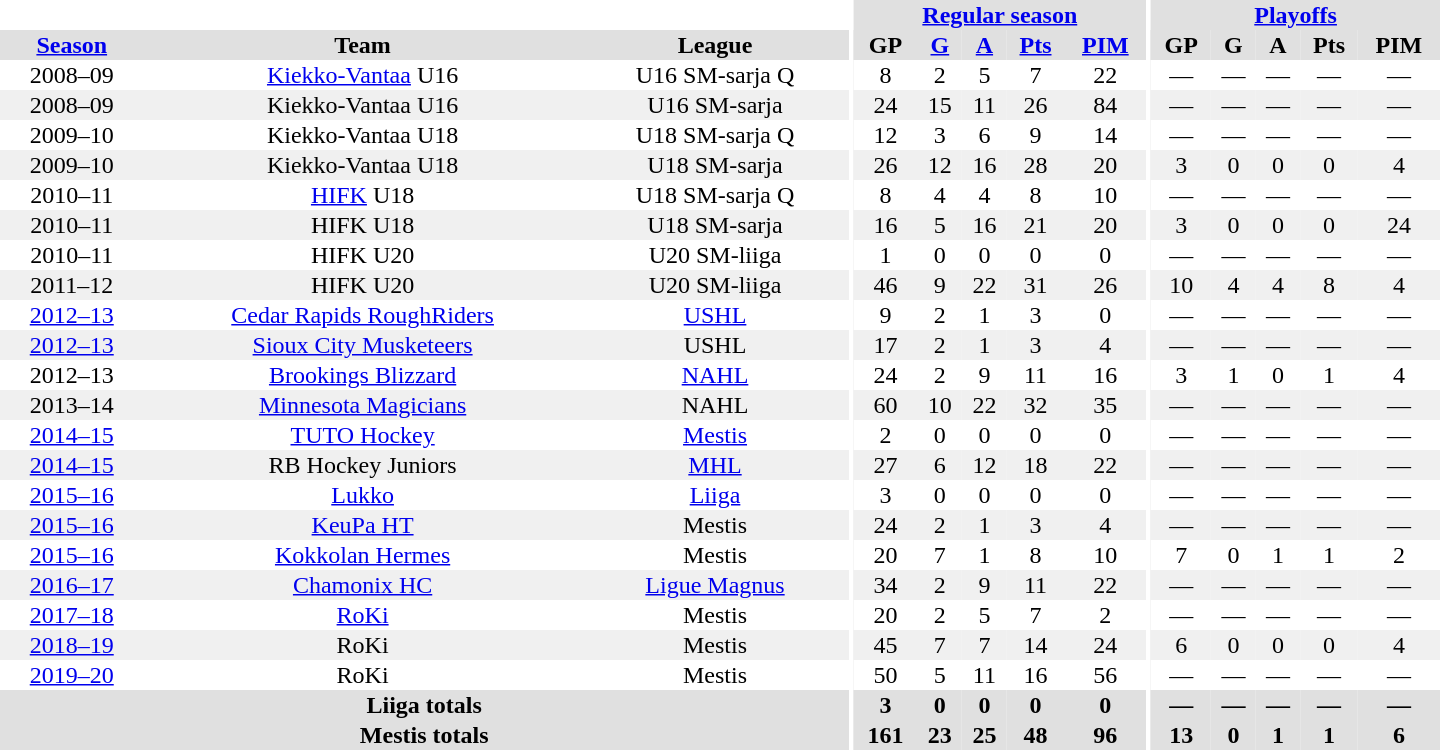<table border="0" cellpadding="1" cellspacing="0" style="text-align:center; width:60em">
<tr bgcolor="#e0e0e0">
<th colspan="3" bgcolor="#ffffff"></th>
<th rowspan="99" bgcolor="#ffffff"></th>
<th colspan="5"><a href='#'>Regular season</a></th>
<th rowspan="99" bgcolor="#ffffff"></th>
<th colspan="5"><a href='#'>Playoffs</a></th>
</tr>
<tr bgcolor="#e0e0e0">
<th><a href='#'>Season</a></th>
<th>Team</th>
<th>League</th>
<th>GP</th>
<th><a href='#'>G</a></th>
<th><a href='#'>A</a></th>
<th><a href='#'>Pts</a></th>
<th><a href='#'>PIM</a></th>
<th>GP</th>
<th>G</th>
<th>A</th>
<th>Pts</th>
<th>PIM</th>
</tr>
<tr>
<td>2008–09</td>
<td><a href='#'>Kiekko-Vantaa</a> U16</td>
<td>U16 SM-sarja Q</td>
<td>8</td>
<td>2</td>
<td>5</td>
<td>7</td>
<td>22</td>
<td>—</td>
<td>—</td>
<td>—</td>
<td>—</td>
<td>—</td>
</tr>
<tr bgcolor="#f0f0f0">
<td>2008–09</td>
<td>Kiekko-Vantaa U16</td>
<td>U16 SM-sarja</td>
<td>24</td>
<td>15</td>
<td>11</td>
<td>26</td>
<td>84</td>
<td>—</td>
<td>—</td>
<td>—</td>
<td>—</td>
<td>—</td>
</tr>
<tr>
<td>2009–10</td>
<td>Kiekko-Vantaa U18</td>
<td>U18 SM-sarja Q</td>
<td>12</td>
<td>3</td>
<td>6</td>
<td>9</td>
<td>14</td>
<td>—</td>
<td>—</td>
<td>—</td>
<td>—</td>
<td>—</td>
</tr>
<tr bgcolor="#f0f0f0">
<td>2009–10</td>
<td>Kiekko-Vantaa U18</td>
<td>U18 SM-sarja</td>
<td>26</td>
<td>12</td>
<td>16</td>
<td>28</td>
<td>20</td>
<td>3</td>
<td>0</td>
<td>0</td>
<td>0</td>
<td>4</td>
</tr>
<tr>
<td>2010–11</td>
<td><a href='#'>HIFK</a> U18</td>
<td>U18 SM-sarja Q</td>
<td>8</td>
<td>4</td>
<td>4</td>
<td>8</td>
<td>10</td>
<td>—</td>
<td>—</td>
<td>—</td>
<td>—</td>
<td>—</td>
</tr>
<tr bgcolor="#f0f0f0">
<td>2010–11</td>
<td>HIFK U18</td>
<td>U18 SM-sarja</td>
<td>16</td>
<td>5</td>
<td>16</td>
<td>21</td>
<td>20</td>
<td>3</td>
<td>0</td>
<td>0</td>
<td>0</td>
<td>24</td>
</tr>
<tr>
<td>2010–11</td>
<td>HIFK U20</td>
<td>U20 SM-liiga</td>
<td>1</td>
<td>0</td>
<td>0</td>
<td>0</td>
<td>0</td>
<td>—</td>
<td>—</td>
<td>—</td>
<td>—</td>
<td>—</td>
</tr>
<tr bgcolor="#f0f0f0">
<td>2011–12</td>
<td>HIFK U20</td>
<td>U20 SM-liiga</td>
<td>46</td>
<td>9</td>
<td>22</td>
<td>31</td>
<td>26</td>
<td>10</td>
<td>4</td>
<td>4</td>
<td>8</td>
<td>4</td>
</tr>
<tr>
<td><a href='#'>2012–13</a></td>
<td><a href='#'>Cedar Rapids RoughRiders</a></td>
<td><a href='#'>USHL</a></td>
<td>9</td>
<td>2</td>
<td>1</td>
<td>3</td>
<td>0</td>
<td>—</td>
<td>—</td>
<td>—</td>
<td>—</td>
<td>—</td>
</tr>
<tr bgcolor="#f0f0f0">
<td><a href='#'>2012–13</a></td>
<td><a href='#'>Sioux City Musketeers</a></td>
<td>USHL</td>
<td>17</td>
<td>2</td>
<td>1</td>
<td>3</td>
<td>4</td>
<td>—</td>
<td>—</td>
<td>—</td>
<td>—</td>
<td>—</td>
</tr>
<tr>
<td>2012–13</td>
<td><a href='#'>Brookings Blizzard</a></td>
<td><a href='#'>NAHL</a></td>
<td>24</td>
<td>2</td>
<td>9</td>
<td>11</td>
<td>16</td>
<td>3</td>
<td>1</td>
<td>0</td>
<td>1</td>
<td>4</td>
</tr>
<tr bgcolor="#f0f0f0">
<td>2013–14</td>
<td><a href='#'>Minnesota Magicians</a></td>
<td>NAHL</td>
<td>60</td>
<td>10</td>
<td>22</td>
<td>32</td>
<td>35</td>
<td>—</td>
<td>—</td>
<td>—</td>
<td>—</td>
<td>—</td>
</tr>
<tr>
<td><a href='#'>2014–15</a></td>
<td><a href='#'>TUTO Hockey</a></td>
<td><a href='#'>Mestis</a></td>
<td>2</td>
<td>0</td>
<td>0</td>
<td>0</td>
<td>0</td>
<td>—</td>
<td>—</td>
<td>—</td>
<td>—</td>
<td>—</td>
</tr>
<tr bgcolor="#f0f0f0">
<td><a href='#'>2014–15</a></td>
<td>RB Hockey Juniors</td>
<td><a href='#'>MHL</a></td>
<td>27</td>
<td>6</td>
<td>12</td>
<td>18</td>
<td>22</td>
<td>—</td>
<td>—</td>
<td>—</td>
<td>—</td>
<td>—</td>
</tr>
<tr>
<td><a href='#'>2015–16</a></td>
<td><a href='#'>Lukko</a></td>
<td><a href='#'>Liiga</a></td>
<td>3</td>
<td>0</td>
<td>0</td>
<td>0</td>
<td>0</td>
<td>—</td>
<td>—</td>
<td>—</td>
<td>—</td>
<td>—</td>
</tr>
<tr bgcolor="#f0f0f0">
<td><a href='#'>2015–16</a></td>
<td><a href='#'>KeuPa HT</a></td>
<td>Mestis</td>
<td>24</td>
<td>2</td>
<td>1</td>
<td>3</td>
<td>4</td>
<td>—</td>
<td>—</td>
<td>—</td>
<td>—</td>
<td>—</td>
</tr>
<tr>
<td><a href='#'>2015–16</a></td>
<td><a href='#'>Kokkolan Hermes</a></td>
<td>Mestis</td>
<td>20</td>
<td>7</td>
<td>1</td>
<td>8</td>
<td>10</td>
<td>7</td>
<td>0</td>
<td>1</td>
<td>1</td>
<td>2</td>
</tr>
<tr bgcolor="#f0f0f0">
<td><a href='#'>2016–17</a></td>
<td><a href='#'>Chamonix HC</a></td>
<td><a href='#'>Ligue Magnus</a></td>
<td>34</td>
<td>2</td>
<td>9</td>
<td>11</td>
<td>22</td>
<td>—</td>
<td>—</td>
<td>—</td>
<td>—</td>
<td>—</td>
</tr>
<tr>
<td><a href='#'>2017–18</a></td>
<td><a href='#'>RoKi</a></td>
<td>Mestis</td>
<td>20</td>
<td>2</td>
<td>5</td>
<td>7</td>
<td>2</td>
<td>—</td>
<td>—</td>
<td>—</td>
<td>—</td>
<td>—</td>
</tr>
<tr bgcolor="#f0f0f0">
<td><a href='#'>2018–19</a></td>
<td>RoKi</td>
<td>Mestis</td>
<td>45</td>
<td>7</td>
<td>7</td>
<td>14</td>
<td>24</td>
<td>6</td>
<td>0</td>
<td>0</td>
<td>0</td>
<td>4</td>
</tr>
<tr>
<td><a href='#'>2019–20</a></td>
<td>RoKi</td>
<td>Mestis</td>
<td>50</td>
<td>5</td>
<td>11</td>
<td>16</td>
<td>56</td>
<td>—</td>
<td>—</td>
<td>—</td>
<td>—</td>
<td>—</td>
</tr>
<tr>
</tr>
<tr ALIGN="center" bgcolor="#e0e0e0">
<th colspan="3">Liiga totals</th>
<th ALIGN="center">3</th>
<th ALIGN="center">0</th>
<th ALIGN="center">0</th>
<th ALIGN="center">0</th>
<th ALIGN="center">0</th>
<th ALIGN="center">—</th>
<th ALIGN="center">—</th>
<th ALIGN="center">—</th>
<th ALIGN="center">—</th>
<th ALIGN="center">—</th>
</tr>
<tr>
</tr>
<tr ALIGN="center" bgcolor="#e0e0e0">
<th colspan="3">Mestis totals</th>
<th ALIGN="center">161</th>
<th ALIGN="center">23</th>
<th ALIGN="center">25</th>
<th ALIGN="center">48</th>
<th ALIGN="center">96</th>
<th ALIGN="center">13</th>
<th ALIGN="center">0</th>
<th ALIGN="center">1</th>
<th ALIGN="center">1</th>
<th ALIGN="center">6</th>
</tr>
</table>
